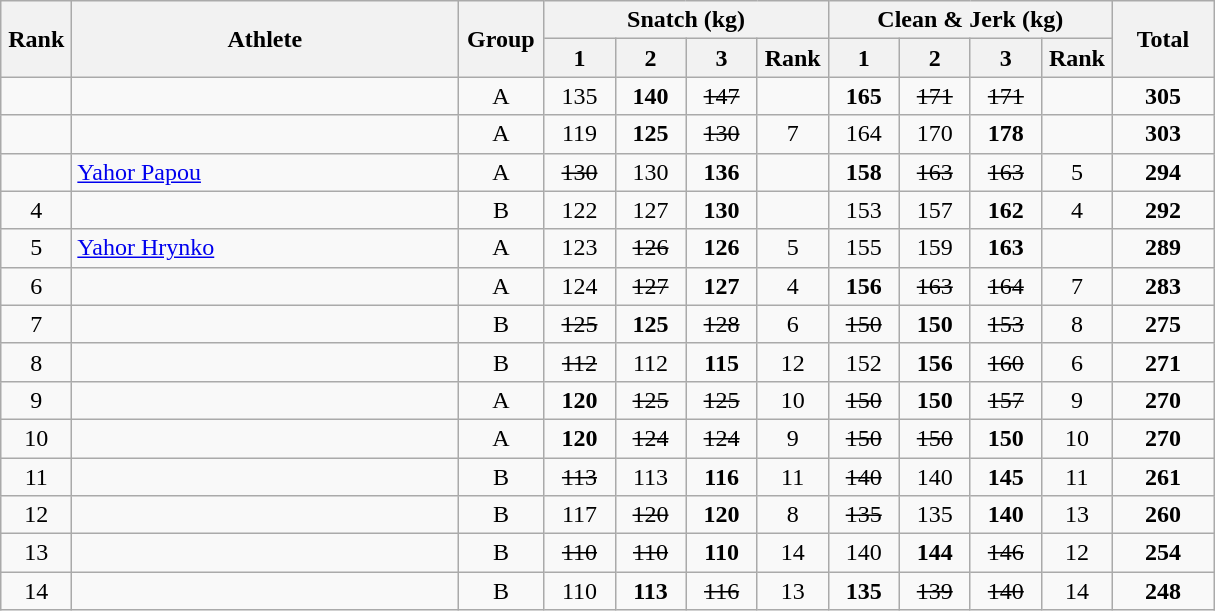<table class = "wikitable" style="text-align:center;">
<tr>
<th rowspan=2 width=40>Rank</th>
<th rowspan=2 width=250>Athlete</th>
<th rowspan=2 width=50>Group</th>
<th colspan=4>Snatch (kg)</th>
<th colspan=4>Clean & Jerk (kg)</th>
<th rowspan=2 width=60>Total</th>
</tr>
<tr>
<th width=40>1</th>
<th width=40>2</th>
<th width=40>3</th>
<th width=40>Rank</th>
<th width=40>1</th>
<th width=40>2</th>
<th width=40>3</th>
<th width=40>Rank</th>
</tr>
<tr>
<td></td>
<td align=left></td>
<td>A</td>
<td>135</td>
<td><strong>140</strong></td>
<td><s>147</s></td>
<td></td>
<td><strong>165</strong></td>
<td><s>171</s></td>
<td><s>171</s></td>
<td></td>
<td><strong>305</strong></td>
</tr>
<tr>
<td></td>
<td align=left></td>
<td>A</td>
<td>119</td>
<td><strong>125</strong></td>
<td><s>130</s></td>
<td>7</td>
<td>164</td>
<td>170</td>
<td><strong>178</strong></td>
<td></td>
<td><strong>303</strong></td>
</tr>
<tr>
<td></td>
<td align=left> <a href='#'>Yahor Papou</a> </td>
<td>A</td>
<td><s>130</s></td>
<td>130</td>
<td><strong>136</strong></td>
<td></td>
<td><strong>158</strong></td>
<td><s>163</s></td>
<td><s>163</s></td>
<td>5</td>
<td><strong>294</strong></td>
</tr>
<tr>
<td>4</td>
<td align=left></td>
<td>B</td>
<td>122</td>
<td>127</td>
<td><strong>130</strong></td>
<td></td>
<td>153</td>
<td>157</td>
<td><strong>162</strong></td>
<td>4</td>
<td><strong>292</strong></td>
</tr>
<tr>
<td>5</td>
<td align=left> <a href='#'>Yahor Hrynko</a> </td>
<td>A</td>
<td>123</td>
<td><s>126</s></td>
<td><strong>126</strong></td>
<td>5</td>
<td>155</td>
<td>159</td>
<td><strong>163</strong></td>
<td></td>
<td><strong>289</strong></td>
</tr>
<tr>
<td>6</td>
<td align=left></td>
<td>A</td>
<td>124</td>
<td><s>127</s></td>
<td><strong>127</strong></td>
<td>4</td>
<td><strong>156</strong></td>
<td><s>163</s></td>
<td><s>164</s></td>
<td>7</td>
<td><strong>283</strong></td>
</tr>
<tr>
<td>7</td>
<td align=left></td>
<td>B</td>
<td><s>125</s></td>
<td><strong>125</strong></td>
<td><s>128</s></td>
<td>6</td>
<td><s>150</s></td>
<td><strong>150</strong></td>
<td><s>153</s></td>
<td>8</td>
<td><strong>275</strong></td>
</tr>
<tr>
<td>8</td>
<td align=left></td>
<td>B</td>
<td><s>112</s></td>
<td>112</td>
<td><strong>115</strong></td>
<td>12</td>
<td>152</td>
<td><strong>156</strong></td>
<td><s>160</s></td>
<td>6</td>
<td><strong>271</strong></td>
</tr>
<tr>
<td>9</td>
<td align=left></td>
<td>A</td>
<td><strong>120</strong></td>
<td><s>125</s></td>
<td><s>125</s></td>
<td>10</td>
<td><s>150</s></td>
<td><strong>150</strong></td>
<td><s>157</s></td>
<td>9</td>
<td><strong>270</strong></td>
</tr>
<tr>
<td>10</td>
<td align=left></td>
<td>A</td>
<td><strong>120</strong></td>
<td><s>124</s></td>
<td><s>124</s></td>
<td>9</td>
<td><s>150</s></td>
<td><s>150</s></td>
<td><strong>150</strong></td>
<td>10</td>
<td><strong>270</strong></td>
</tr>
<tr>
<td>11</td>
<td align=left></td>
<td>B</td>
<td><s>113</s></td>
<td>113</td>
<td><strong>116</strong></td>
<td>11</td>
<td><s>140</s></td>
<td>140</td>
<td><strong>145</strong></td>
<td>11</td>
<td><strong>261</strong></td>
</tr>
<tr>
<td>12</td>
<td align=left></td>
<td>B</td>
<td>117</td>
<td><s>120</s></td>
<td><strong>120</strong></td>
<td>8</td>
<td><s>135</s></td>
<td>135</td>
<td><strong>140</strong></td>
<td>13</td>
<td><strong>260</strong></td>
</tr>
<tr>
<td>13</td>
<td align=left></td>
<td>B</td>
<td><s>110</s></td>
<td><s>110</s></td>
<td><strong>110</strong></td>
<td>14</td>
<td>140</td>
<td><strong>144</strong></td>
<td><s>146</s></td>
<td>12</td>
<td><strong>254</strong></td>
</tr>
<tr>
<td>14</td>
<td align=left></td>
<td>B</td>
<td>110</td>
<td><strong>113</strong></td>
<td><s>116</s></td>
<td>13</td>
<td><strong>135</strong></td>
<td><s>139</s></td>
<td><s>140</s></td>
<td>14</td>
<td><strong>248</strong></td>
</tr>
</table>
